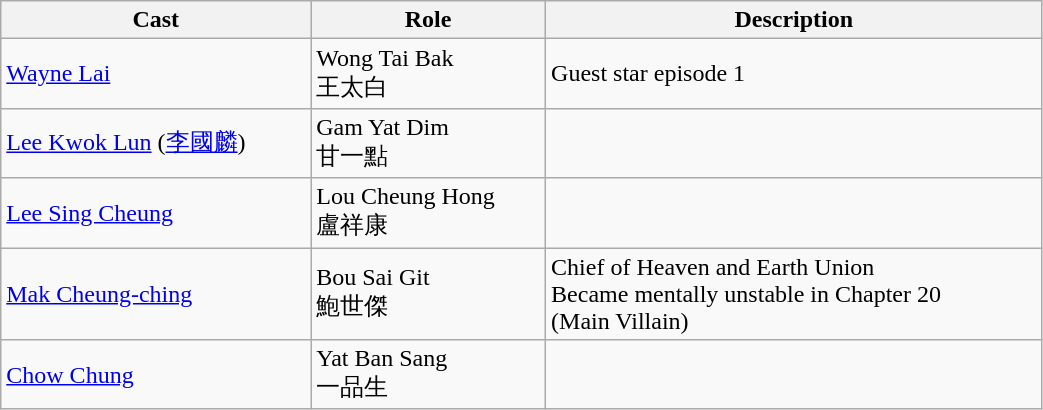<table class="wikitable" width="55%">
<tr>
<th>Cast</th>
<th>Role</th>
<th>Description</th>
</tr>
<tr>
<td><a href='#'>Wayne Lai</a></td>
<td>Wong Tai Bak <br> 王太白</td>
<td>Guest star episode 1</td>
</tr>
<tr>
<td><a href='#'>Lee Kwok Lun</a> (<a href='#'>李國麟</a>)</td>
<td>Gam Yat Dim <br> 甘一點</td>
<td></td>
</tr>
<tr>
<td><a href='#'>Lee Sing Cheung</a></td>
<td>Lou Cheung Hong <br> 盧祥康</td>
<td></td>
</tr>
<tr>
<td><a href='#'>Mak Cheung-ching</a></td>
<td>Bou Sai Git <br> 鮑世傑</td>
<td>Chief of Heaven and Earth Union <br> Became mentally unstable in Chapter 20 <br> (Main Villain)</td>
</tr>
<tr>
<td><a href='#'>Chow Chung</a></td>
<td>Yat Ban Sang <br> 一品生</td>
<td></td>
</tr>
</table>
